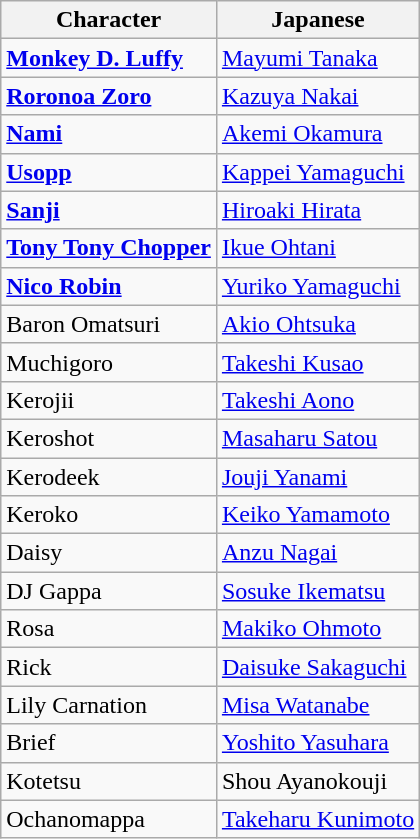<table class="wikitable" border="1" style="border-collapse:collapse;">
<tr>
<th>Character</th>
<th>Japanese</th>
</tr>
<tr>
<td><strong><a href='#'>Monkey D. Luffy</a></strong></td>
<td><a href='#'>Mayumi Tanaka</a></td>
</tr>
<tr>
<td><strong><a href='#'>Roronoa Zoro</a></strong></td>
<td><a href='#'>Kazuya Nakai</a></td>
</tr>
<tr>
<td><strong><a href='#'>Nami</a></strong></td>
<td><a href='#'>Akemi Okamura</a></td>
</tr>
<tr>
<td><strong><a href='#'>Usopp</a></strong></td>
<td><a href='#'>Kappei Yamaguchi</a></td>
</tr>
<tr>
<td><strong><a href='#'>Sanji</a></strong></td>
<td><a href='#'>Hiroaki Hirata</a></td>
</tr>
<tr>
<td><strong><a href='#'>Tony Tony Chopper</a></strong></td>
<td><a href='#'>Ikue Ohtani</a></td>
</tr>
<tr>
<td><strong><a href='#'>Nico Robin</a></strong></td>
<td><a href='#'>Yuriko Yamaguchi</a></td>
</tr>
<tr>
<td>Baron Omatsuri</td>
<td><a href='#'>Akio Ohtsuka</a></td>
</tr>
<tr>
<td>Muchigoro</td>
<td><a href='#'>Takeshi Kusao</a></td>
</tr>
<tr>
<td>Kerojii</td>
<td><a href='#'>Takeshi Aono</a></td>
</tr>
<tr>
<td>Keroshot</td>
<td><a href='#'>Masaharu Satou</a></td>
</tr>
<tr>
<td>Kerodeek</td>
<td><a href='#'>Jouji Yanami</a></td>
</tr>
<tr>
<td>Keroko</td>
<td><a href='#'>Keiko Yamamoto</a></td>
</tr>
<tr>
<td>Daisy</td>
<td><a href='#'>Anzu Nagai</a></td>
</tr>
<tr>
<td>DJ Gappa</td>
<td><a href='#'>Sosuke Ikematsu</a></td>
</tr>
<tr>
<td>Rosa</td>
<td><a href='#'>Makiko Ohmoto</a></td>
</tr>
<tr>
<td>Rick</td>
<td><a href='#'>Daisuke Sakaguchi</a></td>
</tr>
<tr>
<td>Lily Carnation</td>
<td><a href='#'>Misa Watanabe</a></td>
</tr>
<tr>
<td>Brief</td>
<td><a href='#'>Yoshito Yasuhara</a></td>
</tr>
<tr>
<td>Kotetsu</td>
<td>Shou Ayanokouji</td>
</tr>
<tr>
<td>Ochanomappa</td>
<td><a href='#'>Takeharu Kunimoto</a></td>
</tr>
</table>
